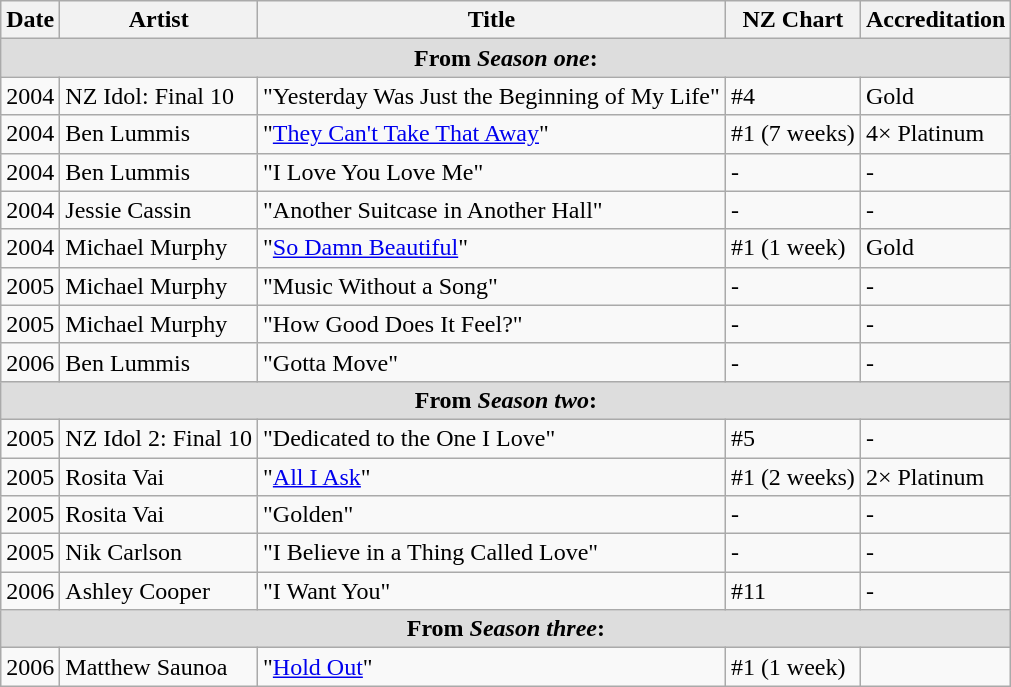<table class="wikitable">
<tr>
<th>Date</th>
<th>Artist</th>
<th>Title</th>
<th>NZ Chart</th>
<th>Accreditation</th>
</tr>
<tr bgcolor="#DDDDDD">
<td colspan=5 align=center><strong>From <em>Season one</em>:</strong></td>
</tr>
<tr>
<td>2004</td>
<td>NZ Idol: Final 10</td>
<td>"Yesterday Was Just the Beginning of My Life"</td>
<td>#4</td>
<td>Gold</td>
</tr>
<tr>
<td>2004</td>
<td>Ben Lummis</td>
<td>"<a href='#'>They Can't Take That Away</a>"</td>
<td>#1 (7 weeks)</td>
<td>4× Platinum</td>
</tr>
<tr>
<td>2004</td>
<td>Ben Lummis</td>
<td>"I Love You Love Me"</td>
<td>-</td>
<td>-</td>
</tr>
<tr>
<td>2004</td>
<td>Jessie Cassin</td>
<td>"Another Suitcase in Another Hall"</td>
<td>-</td>
<td>-</td>
</tr>
<tr>
<td>2004</td>
<td>Michael Murphy</td>
<td>"<a href='#'>So Damn Beautiful</a>"</td>
<td>#1 (1 week)</td>
<td>Gold</td>
</tr>
<tr>
<td>2005</td>
<td>Michael Murphy</td>
<td>"Music Without a Song"</td>
<td>-</td>
<td>-</td>
</tr>
<tr>
<td>2005</td>
<td>Michael Murphy</td>
<td>"How Good Does It Feel?"</td>
<td>-</td>
<td>-</td>
</tr>
<tr>
<td>2006</td>
<td>Ben Lummis</td>
<td>"Gotta Move"</td>
<td>-</td>
<td>-</td>
</tr>
<tr bgcolor="#DDDDDD">
<td colspan=5 align=center><strong>From <em>Season two</em>:</strong></td>
</tr>
<tr>
<td>2005</td>
<td>NZ Idol 2: Final 10</td>
<td>"Dedicated to the One I Love"</td>
<td>#5</td>
<td>-</td>
</tr>
<tr>
<td>2005</td>
<td>Rosita Vai</td>
<td>"<a href='#'>All I Ask</a>"</td>
<td>#1 (2 weeks)</td>
<td>2× Platinum</td>
</tr>
<tr>
<td>2005</td>
<td>Rosita Vai</td>
<td>"Golden"</td>
<td>-</td>
<td>-</td>
</tr>
<tr>
<td>2005</td>
<td>Nik Carlson</td>
<td>"I Believe in a Thing Called Love"</td>
<td>-</td>
<td>-</td>
</tr>
<tr>
<td>2006</td>
<td>Ashley Cooper</td>
<td>"I Want You"</td>
<td>#11</td>
<td>-</td>
</tr>
<tr bgcolor="#DDDDDD">
<td colspan=5 align=center><strong>From <em>Season three</em>:</strong></td>
</tr>
<tr>
<td>2006</td>
<td>Matthew Saunoa</td>
<td>"<a href='#'>Hold Out</a>"</td>
<td>#1 (1 week)</td>
</tr>
</table>
